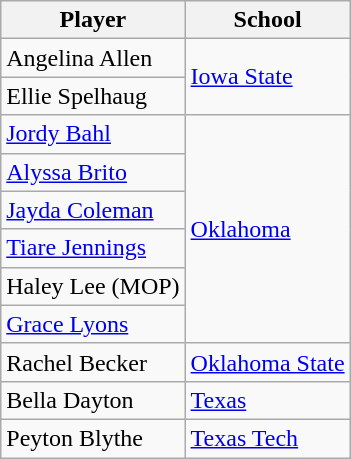<table class="wikitable">
<tr>
<th>Player</th>
<th>School</th>
</tr>
<tr>
<td>Angelina Allen</td>
<td rowspan="2"><a href='#'>Iowa State</a></td>
</tr>
<tr>
<td>Ellie Spelhaug</td>
</tr>
<tr>
<td><a href='#'>Jordy Bahl</a></td>
<td rowspan="6"><a href='#'>Oklahoma</a></td>
</tr>
<tr>
<td><a href='#'>Alyssa Brito</a></td>
</tr>
<tr>
<td><a href='#'>Jayda Coleman</a></td>
</tr>
<tr>
<td><a href='#'>Tiare Jennings</a></td>
</tr>
<tr>
<td>Haley Lee (MOP)</td>
</tr>
<tr>
<td><a href='#'>Grace Lyons</a></td>
</tr>
<tr>
<td>Rachel Becker</td>
<td><a href='#'>Oklahoma State</a></td>
</tr>
<tr>
<td>Bella Dayton</td>
<td><a href='#'>Texas</a></td>
</tr>
<tr>
<td>Peyton Blythe</td>
<td><a href='#'>Texas Tech</a></td>
</tr>
</table>
